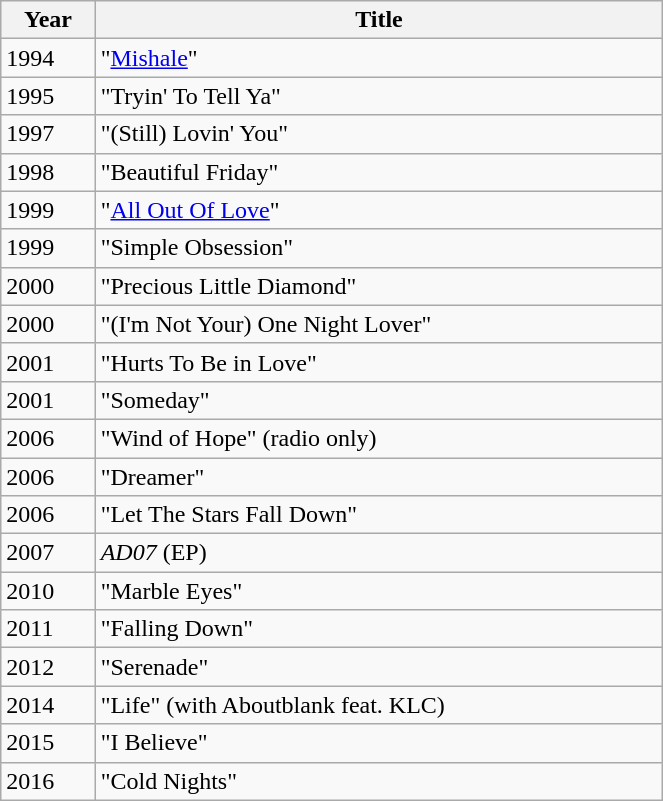<table class="wikitable" style="margin:left;" width=35%>
<tr>
<th>Year</th>
<th>Title</th>
</tr>
<tr>
<td>1994</td>
<td>"<a href='#'>Mishale</a>"</td>
</tr>
<tr>
<td>1995</td>
<td>"Tryin' To Tell Ya"</td>
</tr>
<tr>
<td>1997</td>
<td>"(Still) Lovin' You"</td>
</tr>
<tr>
<td>1998</td>
<td>"Beautiful Friday"</td>
</tr>
<tr>
<td>1999</td>
<td>"<a href='#'>All Out Of Love</a>"</td>
</tr>
<tr>
<td>1999</td>
<td>"Simple Obsession"</td>
</tr>
<tr>
<td>2000</td>
<td>"Precious Little Diamond"</td>
</tr>
<tr>
<td>2000</td>
<td>"(I'm Not Your) One Night Lover"</td>
</tr>
<tr>
<td>2001</td>
<td>"Hurts To Be in Love"</td>
</tr>
<tr>
<td>2001</td>
<td>"Someday"</td>
</tr>
<tr>
<td>2006</td>
<td>"Wind of Hope" (radio only)</td>
</tr>
<tr>
<td>2006</td>
<td>"Dreamer"</td>
</tr>
<tr>
<td>2006</td>
<td>"Let The Stars Fall Down"</td>
</tr>
<tr>
<td>2007</td>
<td><em>AD07</em> (EP)</td>
</tr>
<tr>
<td>2010</td>
<td>"Marble Eyes"</td>
</tr>
<tr>
<td>2011</td>
<td>"Falling Down"</td>
</tr>
<tr>
<td>2012</td>
<td>"Serenade"</td>
</tr>
<tr>
<td>2014</td>
<td>"Life" (with Aboutblank feat. KLC)</td>
</tr>
<tr>
<td>2015</td>
<td>"I Believe"</td>
</tr>
<tr>
<td>2016</td>
<td>"Cold Nights"</td>
</tr>
</table>
